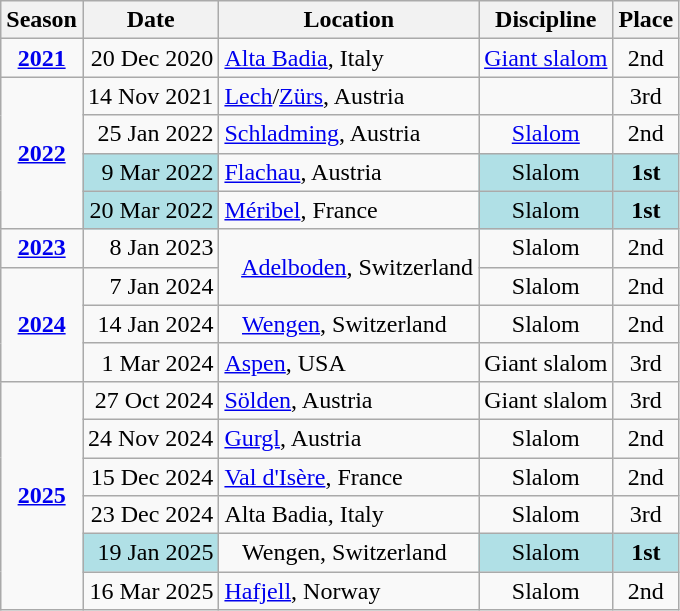<table class=wikitable style="text-align:center">
<tr>
<th>Season</th>
<th>Date</th>
<th>Location</th>
<th>Discipline</th>
<th>Place</th>
</tr>
<tr>
<td><strong><a href='#'>2021</a></strong></td>
<td align=right>20 Dec 2020</td>
<td align=left> <a href='#'>Alta Badia</a>, Italy</td>
<td><a href='#'>Giant slalom</a></td>
<td>2nd</td>
</tr>
<tr>
<td rowspan=4><strong><a href='#'>2022</a></strong></td>
<td align=right>14 Nov 2021</td>
<td align=left> <a href='#'>Lech</a>/<a href='#'>Zürs</a>, Austria</td>
<td></td>
<td>3rd</td>
</tr>
<tr>
<td align=right>25 Jan 2022</td>
<td align=left> <a href='#'>Schladming</a>, Austria</td>
<td><a href='#'>Slalom</a></td>
<td>2nd</td>
</tr>
<tr>
<td align=right bgcolor="#BOEOE6">9 Mar 2022</td>
<td align=left> <a href='#'>Flachau</a>, Austria</td>
<td bgcolor="#BOEOE6">Slalom</td>
<td bgcolor="#BOEOE6"><strong>1st</strong></td>
</tr>
<tr>
<td align=right bgcolor="#BOEOE6">20 Mar 2022</td>
<td align=left> <a href='#'>Méribel</a>, France</td>
<td bgcolor="#BOEOE6">Slalom</td>
<td bgcolor="#BOEOE6"><strong>1st</strong></td>
</tr>
<tr>
<td><strong><a href='#'>2023</a></strong></td>
<td align=right>8 Jan 2023</td>
<td align=left rowspan="2">   <a href='#'>Adelboden</a>, Switzerland</td>
<td>Slalom</td>
<td>2nd</td>
</tr>
<tr>
<td rowspan="3"><strong><a href='#'>2024</a></strong></td>
<td align=right>7 Jan 2024</td>
<td>Slalom</td>
<td>2nd</td>
</tr>
<tr>
<td align=right>14 Jan 2024</td>
<td align=left>   <a href='#'>Wengen</a>, Switzerland</td>
<td>Slalom</td>
<td>2nd</td>
</tr>
<tr>
<td align=right>1 Mar 2024</td>
<td align=left> <a href='#'>Aspen</a>, USA</td>
<td>Giant slalom</td>
<td>3rd</td>
</tr>
<tr>
<td rowspan="6"><strong><a href='#'>2025</a></strong></td>
<td align=right>27 Oct 2024</td>
<td align=left> <a href='#'>Sölden</a>, Austria</td>
<td>Giant slalom</td>
<td>3rd</td>
</tr>
<tr>
<td align=right>24 Nov 2024</td>
<td align=left> <a href='#'>Gurgl</a>, Austria</td>
<td>Slalom</td>
<td>2nd</td>
</tr>
<tr>
<td align=right>15 Dec 2024</td>
<td align=left> <a href='#'>Val d'Isère</a>, France</td>
<td>Slalom</td>
<td>2nd</td>
</tr>
<tr>
<td align=right>23 Dec 2024</td>
<td align=left> Alta Badia, Italy</td>
<td>Slalom</td>
<td>3rd</td>
</tr>
<tr>
<td align=right bgcolor="#BOEOE6">19 Jan 2025</td>
<td align=left>   Wengen, Switzerland</td>
<td bgcolor="#BOEOE6">Slalom</td>
<td bgcolor="#BOEOE6"><strong>1st</strong></td>
</tr>
<tr>
<td align=right>16 Mar 2025</td>
<td align=left> <a href='#'>Hafjell</a>, Norway</td>
<td>Slalom</td>
<td>2nd</td>
</tr>
</table>
